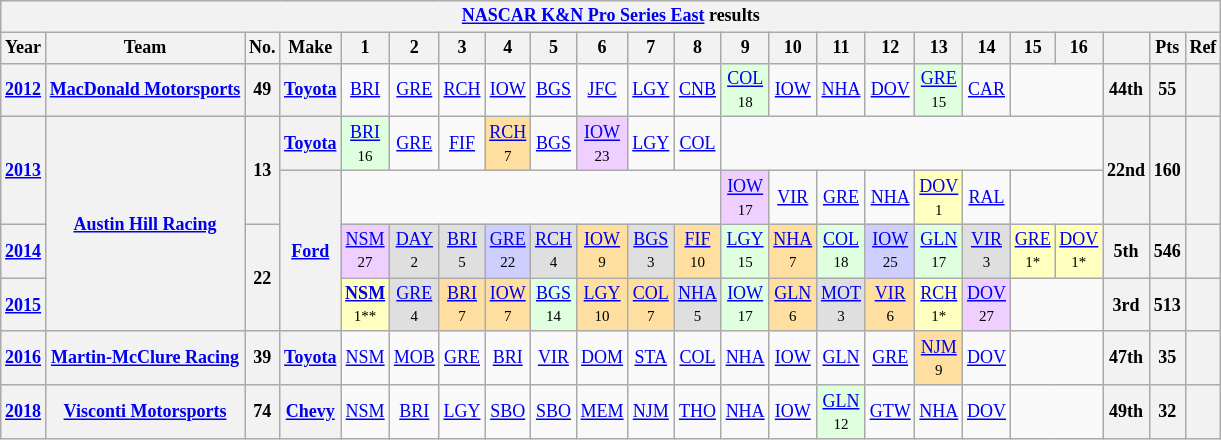<table class="wikitable" style="text-align:center; font-size:75%">
<tr>
<th colspan=23><a href='#'>NASCAR K&N Pro Series East</a> results</th>
</tr>
<tr>
<th>Year</th>
<th>Team</th>
<th>No.</th>
<th>Make</th>
<th>1</th>
<th>2</th>
<th>3</th>
<th>4</th>
<th>5</th>
<th>6</th>
<th>7</th>
<th>8</th>
<th>9</th>
<th>10</th>
<th>11</th>
<th>12</th>
<th>13</th>
<th>14</th>
<th>15</th>
<th>16</th>
<th></th>
<th>Pts</th>
<th>Ref</th>
</tr>
<tr>
<th><a href='#'>2012</a></th>
<th><a href='#'>MacDonald Motorsports</a></th>
<th>49</th>
<th><a href='#'>Toyota</a></th>
<td><a href='#'>BRI</a></td>
<td><a href='#'>GRE</a></td>
<td><a href='#'>RCH</a></td>
<td><a href='#'>IOW</a></td>
<td><a href='#'>BGS</a></td>
<td><a href='#'>JFC</a></td>
<td><a href='#'>LGY</a></td>
<td><a href='#'>CNB</a></td>
<td style="background:#DFFFDF;"><a href='#'>COL</a><br><small>18</small></td>
<td><a href='#'>IOW</a></td>
<td><a href='#'>NHA</a></td>
<td><a href='#'>DOV</a></td>
<td style="background:#DFFFDF;"><a href='#'>GRE</a><br><small>15</small></td>
<td><a href='#'>CAR</a></td>
<td colspan=2></td>
<th>44th</th>
<th>55</th>
<th></th>
</tr>
<tr>
<th rowspan=2><a href='#'>2013</a></th>
<th rowspan=4><a href='#'>Austin Hill Racing</a></th>
<th rowspan=2>13</th>
<th><a href='#'>Toyota</a></th>
<td style="background:#DFFFDF;"><a href='#'>BRI</a><br><small>16</small></td>
<td><a href='#'>GRE</a></td>
<td><a href='#'>FIF</a></td>
<td style="background:#FFDF9F;"><a href='#'>RCH</a><br><small>7</small></td>
<td><a href='#'>BGS</a></td>
<td style="background:#EFCFFF;"><a href='#'>IOW</a><br><small>23</small></td>
<td><a href='#'>LGY</a></td>
<td><a href='#'>COL</a></td>
<td colspan=8></td>
<th rowspan=2>22nd</th>
<th rowspan=2>160</th>
<th rowspan=2></th>
</tr>
<tr>
<th rowspan=3><a href='#'>Ford</a></th>
<td colspan=8></td>
<td style="background:#EFCFFF;"><a href='#'>IOW</a><br><small>17</small></td>
<td><a href='#'>VIR</a></td>
<td><a href='#'>GRE</a></td>
<td><a href='#'>NHA</a></td>
<td style="background:#FFFFBF;"><a href='#'>DOV</a><br><small>1</small></td>
<td><a href='#'>RAL</a></td>
<td colspan=2></td>
</tr>
<tr>
<th><a href='#'>2014</a></th>
<th rowspan=2>22</th>
<td style="background:#EFCFFF;"><a href='#'>NSM</a><br><small>27</small></td>
<td style="background:#DFDFDF;"><a href='#'>DAY</a><br><small>2</small></td>
<td style="background:#DFDFDF;"><a href='#'>BRI</a><br><small>5</small></td>
<td style="background:#CFCFFF;"><a href='#'>GRE</a><br><small>22</small></td>
<td style="background:#DFDFDF;"><a href='#'>RCH</a><br><small>4</small></td>
<td style="background:#FFDF9F;"><a href='#'>IOW</a><br><small>9</small></td>
<td style="background:#DFDFDF;"><a href='#'>BGS</a><br><small>3</small></td>
<td style="background:#FFDF9F;"><a href='#'>FIF</a><br><small>10</small></td>
<td style="background:#DFFFDF;"><a href='#'>LGY</a><br><small>15</small></td>
<td style="background:#FFDF9F;"><a href='#'>NHA</a><br><small>7</small></td>
<td style="background:#DFFFDF;"><a href='#'>COL</a><br><small>18</small></td>
<td style="background:#CFCFFF;"><a href='#'>IOW</a><br><small>25</small></td>
<td style="background:#DFFFDF;"><a href='#'>GLN</a><br><small>17</small></td>
<td style="background:#DFDFDF;"><a href='#'>VIR</a><br><small>3</small></td>
<td style="background:#FFFFBF;"><a href='#'>GRE</a><br><small>1*</small></td>
<td style="background:#FFFFBF;"><a href='#'>DOV</a><br><small>1*</small></td>
<th>5th</th>
<th>546</th>
<th></th>
</tr>
<tr>
<th><a href='#'>2015</a></th>
<td style="background:#FFFFBF;"><strong><a href='#'>NSM</a></strong><br><small>1**</small></td>
<td style="background:#DFDFDF;"><a href='#'>GRE</a><br><small>4</small></td>
<td style="background:#FFDF9F;"><a href='#'>BRI</a><br><small>7</small></td>
<td style="background:#FFDF9F;"><a href='#'>IOW</a><br><small>7</small></td>
<td style="background:#DFFFDF;"><a href='#'>BGS</a><br><small>14</small></td>
<td style="background:#FFDF9F;"><a href='#'>LGY</a><br><small>10</small></td>
<td style="background:#FFDF9F;"><a href='#'>COL</a><br><small>7</small></td>
<td style="background:#DFDFDF;"><a href='#'>NHA</a><br><small>5</small></td>
<td style="background:#DFFFDF;"><a href='#'>IOW</a><br><small>17</small></td>
<td style="background:#FFDF9F;"><a href='#'>GLN</a><br><small>6</small></td>
<td style="background:#DFDFDF;"><a href='#'>MOT</a><br><small>3</small></td>
<td style="background:#FFDF9F;"><a href='#'>VIR</a><br><small>6</small></td>
<td style="background:#FFFFBF;"><a href='#'>RCH</a><br><small>1*</small></td>
<td style="background:#EFCFFF;"><a href='#'>DOV</a><br><small>27</small></td>
<td colspan=2></td>
<th>3rd</th>
<th>513</th>
<th></th>
</tr>
<tr>
<th><a href='#'>2016</a></th>
<th><a href='#'>Martin-McClure Racing</a></th>
<th>39</th>
<th><a href='#'>Toyota</a></th>
<td><a href='#'>NSM</a></td>
<td><a href='#'>MOB</a></td>
<td><a href='#'>GRE</a></td>
<td><a href='#'>BRI</a></td>
<td><a href='#'>VIR</a></td>
<td><a href='#'>DOM</a></td>
<td><a href='#'>STA</a></td>
<td><a href='#'>COL</a></td>
<td><a href='#'>NHA</a></td>
<td><a href='#'>IOW</a></td>
<td><a href='#'>GLN</a></td>
<td><a href='#'>GRE</a></td>
<td style="background:#FFDF9F;"><a href='#'>NJM</a><br><small>9</small></td>
<td><a href='#'>DOV</a></td>
<td colspan=2></td>
<th>47th</th>
<th>35</th>
<th></th>
</tr>
<tr>
<th><a href='#'>2018</a></th>
<th><a href='#'>Visconti Motorsports</a></th>
<th>74</th>
<th><a href='#'>Chevy</a></th>
<td><a href='#'>NSM</a></td>
<td><a href='#'>BRI</a></td>
<td><a href='#'>LGY</a></td>
<td><a href='#'>SBO</a></td>
<td><a href='#'>SBO</a></td>
<td><a href='#'>MEM</a></td>
<td><a href='#'>NJM</a></td>
<td><a href='#'>THO</a></td>
<td><a href='#'>NHA</a></td>
<td><a href='#'>IOW</a></td>
<td style="background:#DFFFDF;"><a href='#'>GLN</a><br><small>12</small></td>
<td><a href='#'>GTW</a></td>
<td><a href='#'>NHA</a></td>
<td><a href='#'>DOV</a></td>
<td colspan=2></td>
<th>49th</th>
<th>32</th>
<th></th>
</tr>
</table>
